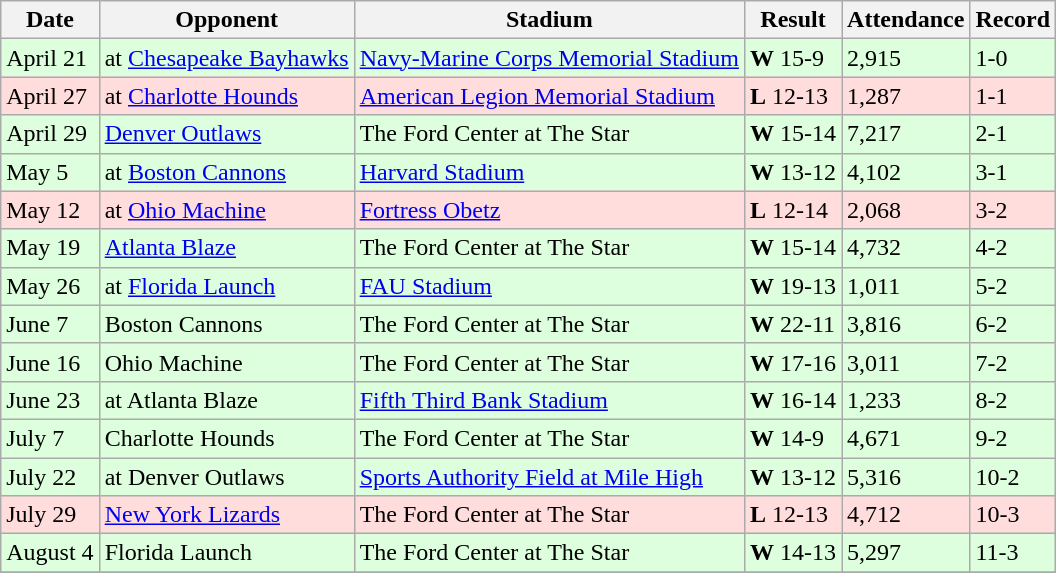<table class="wikitable">
<tr>
<th>Date</th>
<th>Opponent</th>
<th>Stadium</th>
<th>Result</th>
<th>Attendance</th>
<th>Record</th>
</tr>
<tr bgcolor="#DDFFDD">
<td>April 21</td>
<td>at <a href='#'>Chesapeake Bayhawks</a></td>
<td><a href='#'>Navy-Marine Corps Memorial Stadium</a></td>
<td><strong>W</strong> 15-9</td>
<td>2,915</td>
<td>1-0</td>
</tr>
<tr bgcolor="FFDDDD">
<td>April 27</td>
<td>at <a href='#'>Charlotte Hounds</a></td>
<td><a href='#'>American Legion Memorial Stadium</a></td>
<td><strong>L</strong> 12-13</td>
<td>1,287</td>
<td>1-1</td>
</tr>
<tr bgcolor="DDFFDD">
<td>April 29</td>
<td><a href='#'>Denver Outlaws</a></td>
<td>The Ford Center at The Star</td>
<td><strong>W</strong> 15-14 </td>
<td>7,217</td>
<td>2-1</td>
</tr>
<tr bgcolor="DDFFDD">
<td>May 5</td>
<td>at <a href='#'>Boston Cannons</a></td>
<td><a href='#'>Harvard Stadium</a></td>
<td><strong>W</strong> 13-12</td>
<td>4,102</td>
<td>3-1</td>
</tr>
<tr bgcolor="FFDDDD">
<td>May 12</td>
<td>at <a href='#'>Ohio Machine</a></td>
<td><a href='#'>Fortress Obetz</a></td>
<td><strong>L</strong> 12-14</td>
<td>2,068</td>
<td>3-2</td>
</tr>
<tr bgcolor="DDFFDD">
<td>May 19</td>
<td><a href='#'>Atlanta Blaze</a></td>
<td>The Ford Center at The Star</td>
<td><strong>W</strong> 15-14 </td>
<td>4,732</td>
<td>4-2</td>
</tr>
<tr bgcolor="DDFFDD">
<td>May 26</td>
<td>at <a href='#'>Florida Launch</a></td>
<td><a href='#'>FAU Stadium</a></td>
<td><strong>W</strong> 19-13</td>
<td>1,011</td>
<td>5-2</td>
</tr>
<tr bgcolor="DDFFDD">
<td>June 7</td>
<td>Boston Cannons</td>
<td>The Ford Center at The Star</td>
<td><strong>W</strong> 22-11</td>
<td>3,816</td>
<td>6-2</td>
</tr>
<tr bgcolor="DDFFDD">
<td>June 16</td>
<td>Ohio Machine</td>
<td>The Ford Center at The Star</td>
<td><strong>W</strong> 17-16</td>
<td>3,011</td>
<td>7-2</td>
</tr>
<tr bgcolor="DDFFDD">
<td>June 23</td>
<td>at Atlanta Blaze</td>
<td><a href='#'>Fifth Third Bank Stadium</a></td>
<td><strong>W</strong> 16-14</td>
<td>1,233</td>
<td>8-2</td>
</tr>
<tr bgcolor="DDFFDD">
<td>July 7</td>
<td>Charlotte Hounds</td>
<td>The Ford Center at The Star</td>
<td><strong>W</strong> 14-9</td>
<td>4,671</td>
<td>9-2</td>
</tr>
<tr bgcolor="DDFFDD">
<td>July 22</td>
<td>at Denver Outlaws</td>
<td><a href='#'>Sports Authority Field at Mile High</a></td>
<td><strong>W</strong> 13-12</td>
<td>5,316</td>
<td>10-2</td>
</tr>
<tr bgcolor="FFDDDD">
<td>July 29</td>
<td><a href='#'>New York Lizards</a></td>
<td>The Ford Center at The Star</td>
<td><strong>L</strong> 12-13</td>
<td>4,712</td>
<td>10-3</td>
</tr>
<tr bgcolor="DDFFDD">
<td>August 4</td>
<td>Florida Launch</td>
<td>The Ford Center at The Star</td>
<td><strong>W</strong> 14-13</td>
<td>5,297</td>
<td>11-3</td>
</tr>
<tr>
</tr>
</table>
